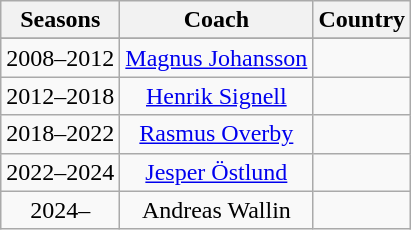<table class="wikitable">
<tr>
<th>Seasons</th>
<th>Coach</th>
<th>Country</th>
</tr>
<tr>
</tr>
<tr>
<td style="text-align: center">2008–2012</td>
<td style="text-align: center"><a href='#'>Magnus Johansson</a></td>
<td style="text-align: center"></td>
</tr>
<tr>
<td style="text-align: center">2012–2018</td>
<td style="text-align: center"><a href='#'>Henrik Signell</a></td>
<td style="text-align: center"></td>
</tr>
<tr>
<td style="text-align: center">2018–2022</td>
<td style="text-align: center"><a href='#'>Rasmus Overby</a></td>
<td style="text-align: center"></td>
</tr>
<tr>
<td style="text-align: center">2022–2024</td>
<td style="text-align: center"><a href='#'>Jesper Östlund</a></td>
<td style="text-align: center"></td>
</tr>
<tr>
<td style="text-align: center">2024–</td>
<td style="text-align: center">Andreas Wallin</td>
<td style="text-align: center"></td>
</tr>
</table>
